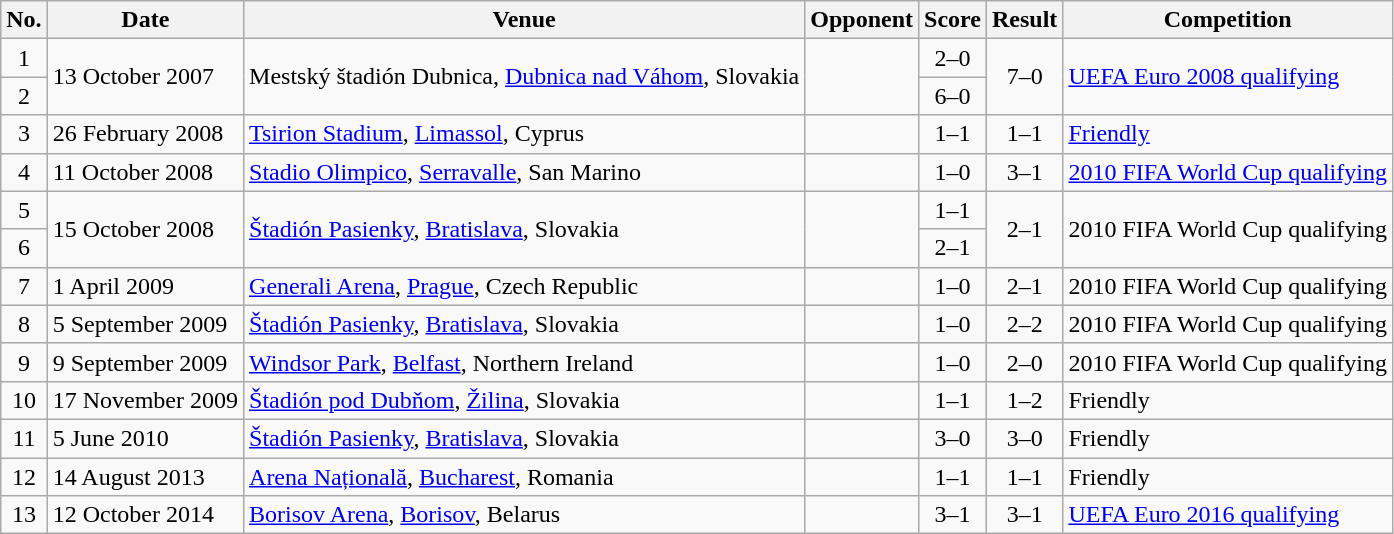<table class="wikitable sortable">
<tr>
<th scope="col">No.</th>
<th scope="col">Date</th>
<th scope="col">Venue</th>
<th scope="col">Opponent</th>
<th scope="col">Score</th>
<th scope="col">Result</th>
<th scope="col">Competition</th>
</tr>
<tr>
<td align="center">1</td>
<td rowspan="2">13 October 2007</td>
<td rowspan="2">Mestský štadión Dubnica, <a href='#'>Dubnica nad Váhom</a>, Slovakia</td>
<td rowspan="2"></td>
<td align="center">2–0</td>
<td rowspan="2" style="text-align:center">7–0</td>
<td rowspan="2"><a href='#'>UEFA Euro 2008 qualifying</a></td>
</tr>
<tr>
<td align="center">2</td>
<td align="center">6–0</td>
</tr>
<tr>
<td align="center">3</td>
<td>26 February 2008</td>
<td><a href='#'>Tsirion Stadium</a>, <a href='#'>Limassol</a>, Cyprus</td>
<td></td>
<td align="center">1–1</td>
<td align="center">1–1</td>
<td><a href='#'>Friendly</a></td>
</tr>
<tr>
<td align="center">4</td>
<td>11 October 2008</td>
<td><a href='#'>Stadio Olimpico</a>, <a href='#'>Serravalle</a>, San Marino</td>
<td></td>
<td align="center">1–0</td>
<td align="center">3–1</td>
<td><a href='#'>2010 FIFA World Cup qualifying</a></td>
</tr>
<tr>
<td align="center">5</td>
<td rowspan="2">15 October 2008</td>
<td rowspan="2"><a href='#'>Štadión Pasienky</a>, <a href='#'>Bratislava</a>, Slovakia</td>
<td rowspan="2"></td>
<td align="center">1–1</td>
<td rowspan="2" style="text-align:center">2–1</td>
<td rowspan="2">2010 FIFA World Cup qualifying</td>
</tr>
<tr>
<td align="center">6</td>
<td align="center">2–1</td>
</tr>
<tr>
<td align="center">7</td>
<td>1 April 2009</td>
<td><a href='#'>Generali Arena</a>, <a href='#'>Prague</a>, Czech Republic</td>
<td></td>
<td align="center">1–0</td>
<td align="center">2–1</td>
<td>2010 FIFA World Cup qualifying</td>
</tr>
<tr>
<td align="center">8</td>
<td>5 September 2009</td>
<td><a href='#'>Štadión Pasienky</a>, <a href='#'>Bratislava</a>, Slovakia</td>
<td></td>
<td align="center">1–0</td>
<td align="center">2–2</td>
<td>2010 FIFA World Cup qualifying</td>
</tr>
<tr>
<td align="center">9</td>
<td>9 September 2009</td>
<td><a href='#'>Windsor Park</a>, <a href='#'>Belfast</a>, Northern Ireland</td>
<td></td>
<td align="center">1–0</td>
<td align="center">2–0</td>
<td>2010 FIFA World Cup qualifying</td>
</tr>
<tr>
<td align="center">10</td>
<td>17 November 2009</td>
<td><a href='#'>Štadión pod Dubňom</a>, <a href='#'>Žilina</a>, Slovakia</td>
<td></td>
<td align="center">1–1</td>
<td align="center">1–2</td>
<td>Friendly</td>
</tr>
<tr>
<td align="center">11</td>
<td>5 June 2010</td>
<td><a href='#'>Štadión Pasienky</a>, <a href='#'>Bratislava</a>, Slovakia</td>
<td></td>
<td align="center">3–0</td>
<td align="center">3–0</td>
<td>Friendly</td>
</tr>
<tr>
<td align="center">12</td>
<td>14 August 2013</td>
<td><a href='#'>Arena Națională</a>, <a href='#'>Bucharest</a>, Romania</td>
<td></td>
<td align="center">1–1</td>
<td align="center">1–1</td>
<td>Friendly</td>
</tr>
<tr>
<td align="center">13</td>
<td>12 October 2014</td>
<td><a href='#'>Borisov Arena</a>, <a href='#'>Borisov</a>, Belarus</td>
<td></td>
<td align="center">3–1</td>
<td align="center">3–1</td>
<td><a href='#'>UEFA Euro 2016 qualifying</a></td>
</tr>
</table>
